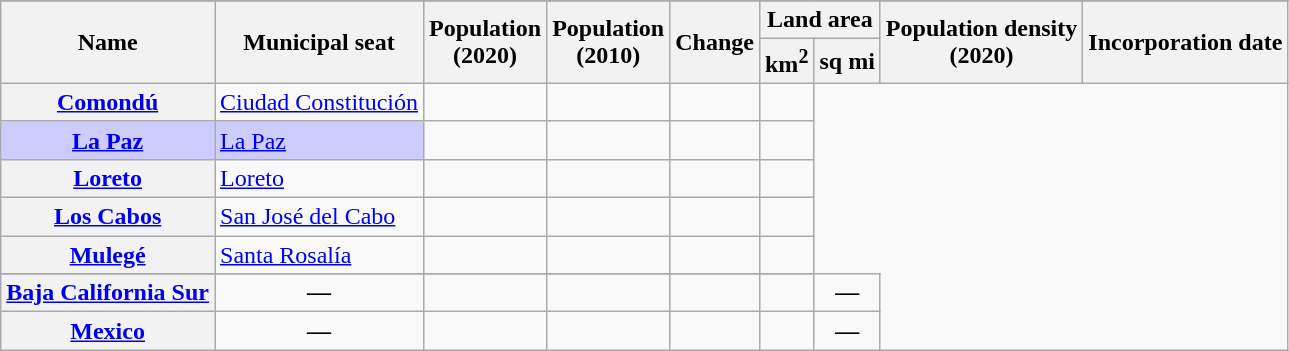<table class="wikitable sortable" style="text-align:right;">
<tr>
</tr>
<tr>
<th scope="col"  rowspan=2>Name</th>
<th scope="col"  rowspan=2>Municipal seat</th>
<th scope="col"  rowspan=2>Population<br>(2020)</th>
<th scope="col"  rowspan=2>Population<br>(2010)</th>
<th scope="col"  rowspan=2>Change</th>
<th scope="col" data-sort-type="number"  colspan=2>Land area</th>
<th scope="col" data-sort-type="number"  rowspan=2>Population density<br>(2020)</th>
<th scope="col"  rowspan=2>Incorporation date</th>
</tr>
<tr>
<th scope="col">km<sup>2</sup></th>
<th scope="col">sq mi</th>
</tr>
<tr>
<th scope="row" align="left"><a href='#'>Comondú</a></th>
<td align=left><a href='#'>Ciudad Constitución</a></td>
<td></td>
<td></td>
<td></td>
<td></td>
</tr>
<tr>
<th scope="row" align="left"  style="background:#CCF;"><a href='#'>La Paz</a></th>
<td align=left style="background:#CCF;"><a href='#'>La Paz</a></td>
<td></td>
<td></td>
<td></td>
<td></td>
</tr>
<tr>
<th scope="row" align="left"><a href='#'>Loreto</a></th>
<td align=left><a href='#'>Loreto</a></td>
<td></td>
<td></td>
<td></td>
<td></td>
</tr>
<tr>
<th scope="row" align="left"><a href='#'>Los Cabos</a></th>
<td align=left><a href='#'>San José del Cabo</a></td>
<td></td>
<td></td>
<td></td>
<td></td>
</tr>
<tr>
<th scope="row" align="left"><a href='#'>Mulegé</a></th>
<td align=left><a href='#'>Santa Rosalía</a></td>
<td></td>
<td></td>
<td></td>
<td></td>
</tr>
<tr>
</tr>
<tr class="sortbottom" style="text-align:center;" style="background: #f2f2f2;">
<th scope="row" align="left"><strong><a href='#'>Baja California Sur</a></strong></th>
<td><strong>—</strong></td>
<td></td>
<td><strong></strong></td>
<td><strong></strong></td>
<td align="right"><strong></strong></td>
<td><strong>—</strong></td>
</tr>
<tr class="sortbottom" style="text-align:center;" style="background: #f2f2f2;">
<th scope="row" align="left"><strong><a href='#'>Mexico</a></strong></th>
<td><strong>—</strong></td>
<td></td>
<td><strong></strong></td>
<td><strong></strong></td>
<td align="right"><strong></strong></td>
<td><strong>—</strong></td>
</tr>
</table>
